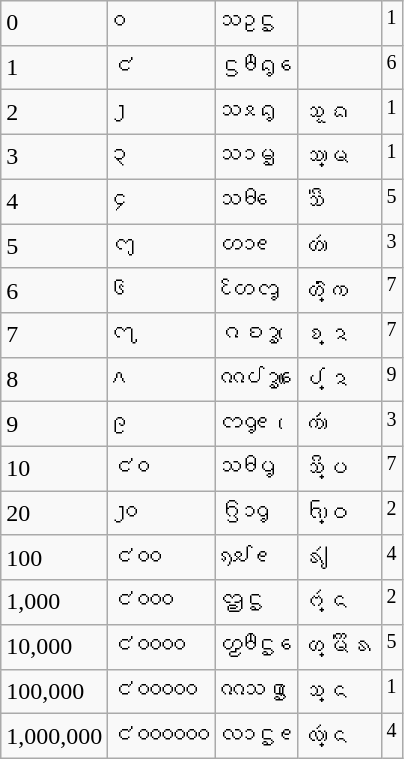<table class="wikitable">
<tr>
<td>0</td>
<td>᧐</td>
<td>ᦉᦳᧃ</td>
<td></td>
<td><sup>1</sup></td>
</tr>
<tr>
<td>1</td>
<td>᧚</td>
<td>ᦓᦹᧂᧈ</td>
<td></td>
<td><sup>6</sup></td>
</tr>
<tr>
<td>2</td>
<td>᧒</td>
<td>ᦉᦸᧂ</td>
<td>ᩈᩬᨦ</td>
<td><sup>1</sup></td>
</tr>
<tr>
<td>3</td>
<td>᧓</td>
<td>ᦉᦱᧄ</td>
<td>ᩈᩣ᩠ᨾ</td>
<td><sup>1</sup></td>
</tr>
<tr>
<td>4</td>
<td>᧔</td>
<td>ᦉᦲᧈ</td>
<td>ᩈᩦ᩵</td>
<td><sup>5</sup></td>
</tr>
<tr>
<td>5</td>
<td>᧕</td>
<td>ᦠᦱᧉ</td>
<td>ᩉᩢᩣ</td>
<td><sup>3</sup></td>
</tr>
<tr>
<td>6</td>
<td>᧖</td>
<td>ᦷᦠᧅ</td>
<td>ᩉᩫ᩠ᨠ</td>
<td><sup>7</sup></td>
</tr>
<tr>
<td>7</td>
<td>᧗</td>
<td>ᦵᦈᧆ</td>
<td>ᨧᩮ᩠ᨯ</td>
<td><sup>7</sup></td>
</tr>
<tr>
<td>8</td>
<td>᧘</td>
<td>ᦶᦔᧆᧈ</td>
<td>ᨸᩯ᩠ᨯ</td>
<td><sup>9</sup></td>
</tr>
<tr>
<td>9</td>
<td>᧙</td>
<td>ᦂᧁᧉ</td>
<td>ᨠᩮᩢᩢᩣ</td>
<td><sup>3</sup></td>
</tr>
<tr>
<td>10</td>
<td>᧚᧐</td>
<td>ᦉᦲᧇ</td>
<td>ᩈᩥ᩠ᨷ</td>
<td><sup>7</sup></td>
</tr>
<tr>
<td>20</td>
<td>᧒᧐</td>
<td>ᦌᦱᧁ</td>
<td>ᨪᩣ᩠ᩅ</td>
<td><sup>2</sup></td>
</tr>
<tr>
<td>100</td>
<td>᧚᧐᧐</td>
<td>ᦣᦾᧉ</td>
<td>ᩁᩢᩭ</td>
<td><sup>4</sup></td>
</tr>
<tr>
<td>1,000</td>
<td>᧚᧐᧐᧐</td>
<td>ᦗᧃ</td>
<td>ᨻᩢ᩠ᨶ</td>
<td><sup>2</sup></td>
</tr>
<tr>
<td>10,000</td>
<td>᧚᧐᧐᧐᧐</td>
<td>ᦖᦹᧃᧈ</td>
<td>ᩉ᩠ᨾᩨ᩵ᩁ</td>
<td><sup>5</sup></td>
</tr>
<tr>
<td>100,000</td>
<td>᧚᧐᧐᧐᧐᧐</td>
<td>ᦶᦉᧃ</td>
<td>ᩈᩯ᩠ᨶ</td>
<td><sup>1</sup></td>
</tr>
<tr>
<td>1,000,000</td>
<td>᧚᧐᧐᧐᧐᧐᧐</td>
<td>ᦟᦱᧃᧉ</td>
<td>ᩃᩢᩣ᩠ᨶ</td>
<td><sup>4</sup></td>
</tr>
</table>
